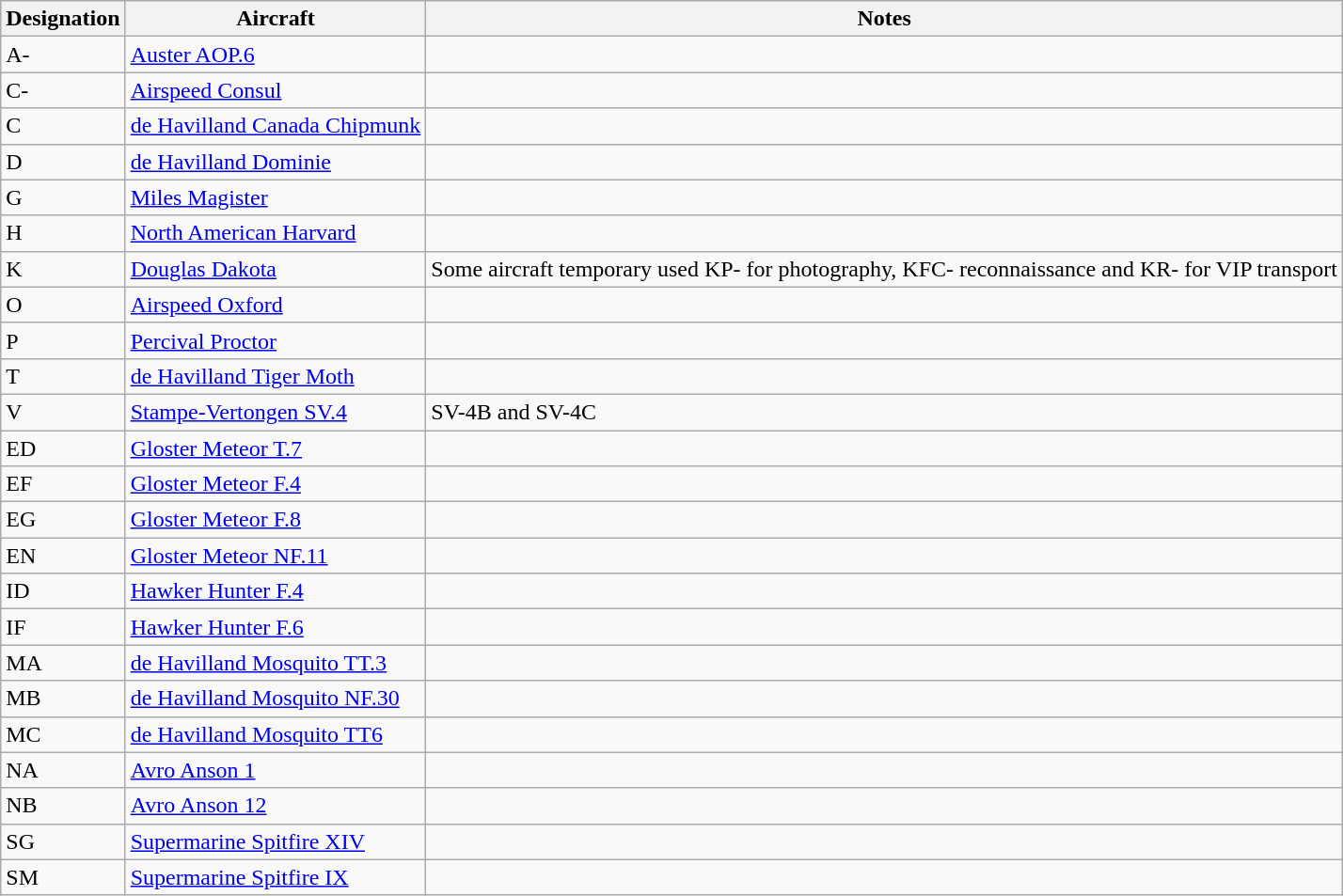<table class="wikitable">
<tr>
<th>Designation</th>
<th>Aircraft</th>
<th>Notes</th>
</tr>
<tr>
<td>A-</td>
<td><a href='#'>Auster AOP.6</a></td>
<td></td>
</tr>
<tr>
<td>C-</td>
<td><a href='#'>Airspeed Consul</a></td>
<td></td>
</tr>
<tr>
<td>C</td>
<td><a href='#'>de Havilland Canada Chipmunk</a></td>
<td></td>
</tr>
<tr>
<td>D</td>
<td><a href='#'>de Havilland Dominie</a></td>
<td></td>
</tr>
<tr>
<td>G</td>
<td><a href='#'>Miles Magister</a></td>
<td></td>
</tr>
<tr>
<td>H</td>
<td><a href='#'>North American Harvard</a></td>
<td></td>
</tr>
<tr>
<td>K</td>
<td><a href='#'>Douglas Dakota</a></td>
<td>Some aircraft temporary used KP- for photography, KFC- reconnaissance and KR- for VIP transport</td>
</tr>
<tr>
<td>O</td>
<td><a href='#'>Airspeed Oxford</a></td>
<td></td>
</tr>
<tr>
<td>P</td>
<td><a href='#'>Percival Proctor</a></td>
<td></td>
</tr>
<tr>
<td>T</td>
<td><a href='#'>de Havilland Tiger Moth</a></td>
<td></td>
</tr>
<tr>
<td>V</td>
<td><a href='#'>Stampe-Vertongen SV.4</a></td>
<td>SV-4B and SV-4C</td>
</tr>
<tr>
<td>ED</td>
<td><a href='#'>Gloster Meteor T.7</a></td>
<td></td>
</tr>
<tr>
<td>EF</td>
<td><a href='#'>Gloster Meteor F.4</a></td>
<td></td>
</tr>
<tr>
<td>EG</td>
<td><a href='#'>Gloster Meteor F.8</a></td>
<td></td>
</tr>
<tr>
<td>EN</td>
<td><a href='#'>Gloster Meteor NF.11</a></td>
<td></td>
</tr>
<tr>
<td>ID</td>
<td><a href='#'>Hawker Hunter F.4</a></td>
<td></td>
</tr>
<tr>
<td>IF</td>
<td><a href='#'>Hawker Hunter F.6</a></td>
<td></td>
</tr>
<tr>
<td>MA</td>
<td><a href='#'>de Havilland Mosquito TT.3</a></td>
<td></td>
</tr>
<tr>
<td>MB</td>
<td><a href='#'>de Havilland Mosquito NF.30</a></td>
<td></td>
</tr>
<tr>
<td>MC</td>
<td><a href='#'>de Havilland Mosquito TT6</a></td>
<td></td>
</tr>
<tr>
<td>NA</td>
<td><a href='#'>Avro Anson 1</a></td>
<td></td>
</tr>
<tr>
<td>NB</td>
<td><a href='#'>Avro Anson 12</a></td>
<td></td>
</tr>
<tr>
<td>SG</td>
<td><a href='#'>Supermarine Spitfire XIV</a></td>
<td></td>
</tr>
<tr>
<td>SM</td>
<td><a href='#'>Supermarine Spitfire IX</a></td>
<td></td>
</tr>
</table>
